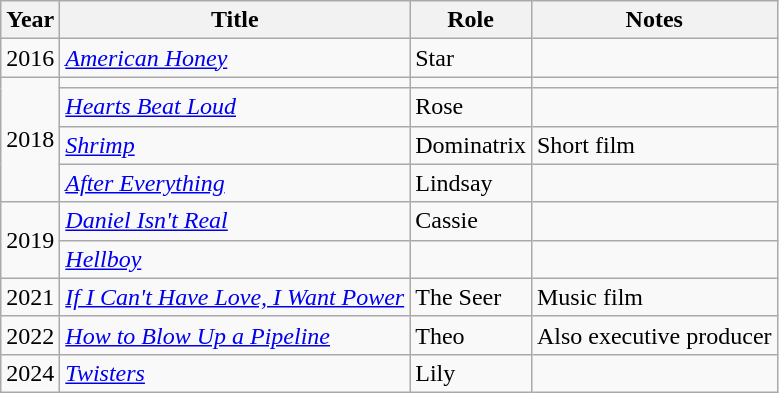<table class="wikitable sortable">
<tr>
<th scope="col">Year</th>
<th scope="col">Title</th>
<th scope="col">Role</th>
<th scope="col" class="unsortable">Notes</th>
</tr>
<tr>
<td scope="row">2016</td>
<td><em><a href='#'>American Honey</a></em></td>
<td>Star</td>
<td></td>
</tr>
<tr>
<td rowspan="4" scope="row">2018</td>
<td><em></em></td>
<td></td>
<td></td>
</tr>
<tr>
<td><em><a href='#'>Hearts Beat Loud</a></em></td>
<td>Rose</td>
<td></td>
</tr>
<tr>
<td><em><a href='#'>Shrimp</a></em></td>
<td>Dominatrix</td>
<td>Short film</td>
</tr>
<tr>
<td><em><a href='#'>After Everything</a></em></td>
<td>Lindsay</td>
<td></td>
</tr>
<tr>
<td rowspan="2" scope="row">2019</td>
<td><em><a href='#'>Daniel Isn't Real</a></em></td>
<td>Cassie</td>
<td></td>
</tr>
<tr>
<td><em><a href='#'>Hellboy</a></em></td>
<td></td>
<td></td>
</tr>
<tr>
<td>2021</td>
<td><em><a href='#'>If I Can't Have Love, I Want Power</a></em></td>
<td>The Seer</td>
<td>Music film</td>
</tr>
<tr>
<td>2022</td>
<td><em><a href='#'>How to Blow Up a Pipeline</a></em></td>
<td>Theo</td>
<td>Also executive producer</td>
</tr>
<tr>
<td>2024</td>
<td><em><a href='#'>Twisters</a></em></td>
<td>Lily</td>
<td></td>
</tr>
</table>
